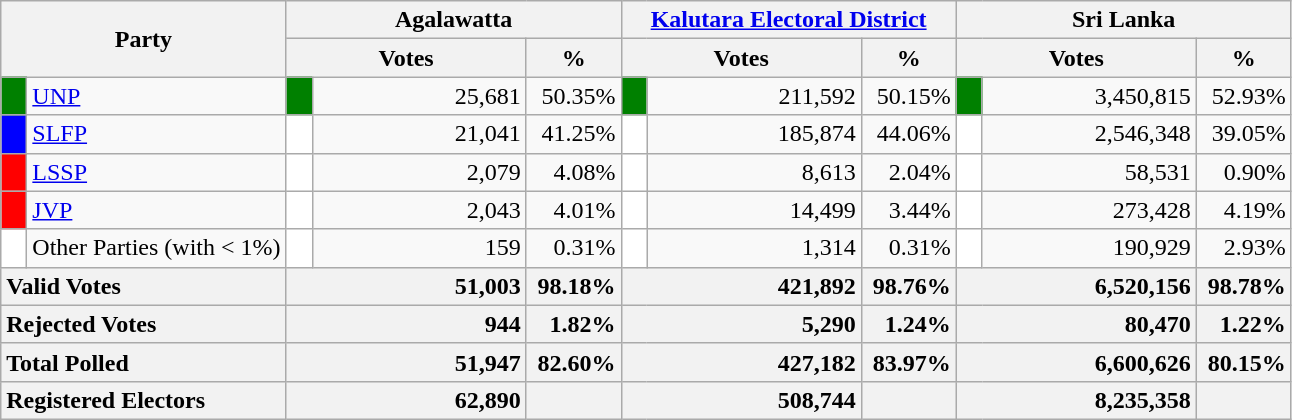<table class="wikitable">
<tr>
<th colspan="2" width="144px"rowspan="2">Party</th>
<th colspan="3" width="216px">Agalawatta</th>
<th colspan="3" width="216px"><a href='#'>Kalutara Electoral District</a></th>
<th colspan="3" width="216px">Sri Lanka</th>
</tr>
<tr>
<th colspan="2" width="144px">Votes</th>
<th>%</th>
<th colspan="2" width="144px">Votes</th>
<th>%</th>
<th colspan="2" width="144px">Votes</th>
<th>%</th>
</tr>
<tr>
<td style="background-color:green;" width="10px"></td>
<td style="text-align:left;"><a href='#'>UNP</a></td>
<td style="background-color:green;" width="10px"></td>
<td style="text-align:right;">25,681</td>
<td style="text-align:right;">50.35%</td>
<td style="background-color:green;" width="10px"></td>
<td style="text-align:right;">211,592</td>
<td style="text-align:right;">50.15%</td>
<td style="background-color:green;" width="10px"></td>
<td style="text-align:right;">3,450,815</td>
<td style="text-align:right;">52.93%</td>
</tr>
<tr>
<td style="background-color:blue;" width="10px"></td>
<td style="text-align:left;"><a href='#'>SLFP</a></td>
<td style="background-color:white;" width="10px"></td>
<td style="text-align:right;">21,041</td>
<td style="text-align:right;">41.25%</td>
<td style="background-color:white;" width="10px"></td>
<td style="text-align:right;">185,874</td>
<td style="text-align:right;">44.06%</td>
<td style="background-color:white;" width="10px"></td>
<td style="text-align:right;">2,546,348</td>
<td style="text-align:right;">39.05%</td>
</tr>
<tr>
<td style="background-color:red;" width="10px"></td>
<td style="text-align:left;"><a href='#'>LSSP</a></td>
<td style="background-color:white;" width="10px"></td>
<td style="text-align:right;">2,079</td>
<td style="text-align:right;">4.08%</td>
<td style="background-color:white;" width="10px"></td>
<td style="text-align:right;">8,613</td>
<td style="text-align:right;">2.04%</td>
<td style="background-color:white;" width="10px"></td>
<td style="text-align:right;">58,531</td>
<td style="text-align:right;">0.90%</td>
</tr>
<tr>
<td style="background-color:red;" width="10px"></td>
<td style="text-align:left;"><a href='#'>JVP</a></td>
<td style="background-color:white;" width="10px"></td>
<td style="text-align:right;">2,043</td>
<td style="text-align:right;">4.01%</td>
<td style="background-color:white;" width="10px"></td>
<td style="text-align:right;">14,499</td>
<td style="text-align:right;">3.44%</td>
<td style="background-color:white;" width="10px"></td>
<td style="text-align:right;">273,428</td>
<td style="text-align:right;">4.19%</td>
</tr>
<tr>
<td style="background-color:white;" width="10px"></td>
<td style="text-align:left;">Other Parties (with < 1%)</td>
<td style="background-color:white;" width="10px"></td>
<td style="text-align:right;">159</td>
<td style="text-align:right;">0.31%</td>
<td style="background-color:white;" width="10px"></td>
<td style="text-align:right;">1,314</td>
<td style="text-align:right;">0.31%</td>
<td style="background-color:white;" width="10px"></td>
<td style="text-align:right;">190,929</td>
<td style="text-align:right;">2.93%</td>
</tr>
<tr>
<th colspan="2" width="144px"style="text-align:left;">Valid Votes</th>
<th style="text-align:right;"colspan="2" width="144px">51,003</th>
<th style="text-align:right;">98.18%</th>
<th style="text-align:right;"colspan="2" width="144px">421,892</th>
<th style="text-align:right;">98.76%</th>
<th style="text-align:right;"colspan="2" width="144px">6,520,156</th>
<th style="text-align:right;">98.78%</th>
</tr>
<tr>
<th colspan="2" width="144px"style="text-align:left;">Rejected Votes</th>
<th style="text-align:right;"colspan="2" width="144px">944</th>
<th style="text-align:right;">1.82%</th>
<th style="text-align:right;"colspan="2" width="144px">5,290</th>
<th style="text-align:right;">1.24%</th>
<th style="text-align:right;"colspan="2" width="144px">80,470</th>
<th style="text-align:right;">1.22%</th>
</tr>
<tr>
<th colspan="2" width="144px"style="text-align:left;">Total Polled</th>
<th style="text-align:right;"colspan="2" width="144px">51,947</th>
<th style="text-align:right;">82.60%</th>
<th style="text-align:right;"colspan="2" width="144px">427,182</th>
<th style="text-align:right;">83.97%</th>
<th style="text-align:right;"colspan="2" width="144px">6,600,626</th>
<th style="text-align:right;">80.15%</th>
</tr>
<tr>
<th colspan="2" width="144px"style="text-align:left;">Registered Electors</th>
<th style="text-align:right;"colspan="2" width="144px">62,890</th>
<th></th>
<th style="text-align:right;"colspan="2" width="144px">508,744</th>
<th></th>
<th style="text-align:right;"colspan="2" width="144px">8,235,358</th>
<th></th>
</tr>
</table>
